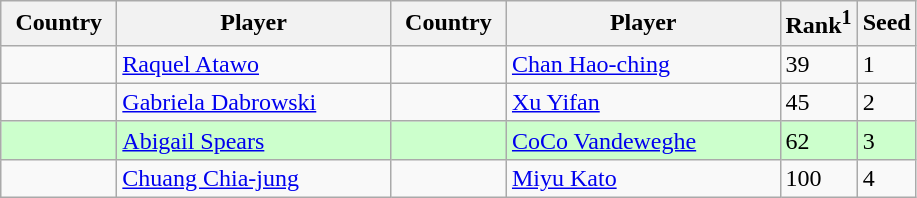<table class="sortable wikitable">
<tr>
<th width="70">Country</th>
<th width="175">Player</th>
<th width="70">Country</th>
<th width="175">Player</th>
<th>Rank<sup>1</sup></th>
<th>Seed</th>
</tr>
<tr>
<td></td>
<td><a href='#'>Raquel Atawo</a></td>
<td></td>
<td><a href='#'>Chan Hao-ching</a></td>
<td>39</td>
<td>1</td>
</tr>
<tr>
<td></td>
<td><a href='#'>Gabriela Dabrowski</a></td>
<td></td>
<td><a href='#'>Xu Yifan</a></td>
<td>45</td>
<td>2</td>
</tr>
<tr style="background:#cfc;">
<td></td>
<td><a href='#'>Abigail Spears</a></td>
<td></td>
<td><a href='#'>CoCo Vandeweghe</a></td>
<td>62</td>
<td>3</td>
</tr>
<tr>
<td></td>
<td><a href='#'>Chuang Chia-jung</a></td>
<td></td>
<td><a href='#'>Miyu Kato</a></td>
<td>100</td>
<td>4</td>
</tr>
</table>
